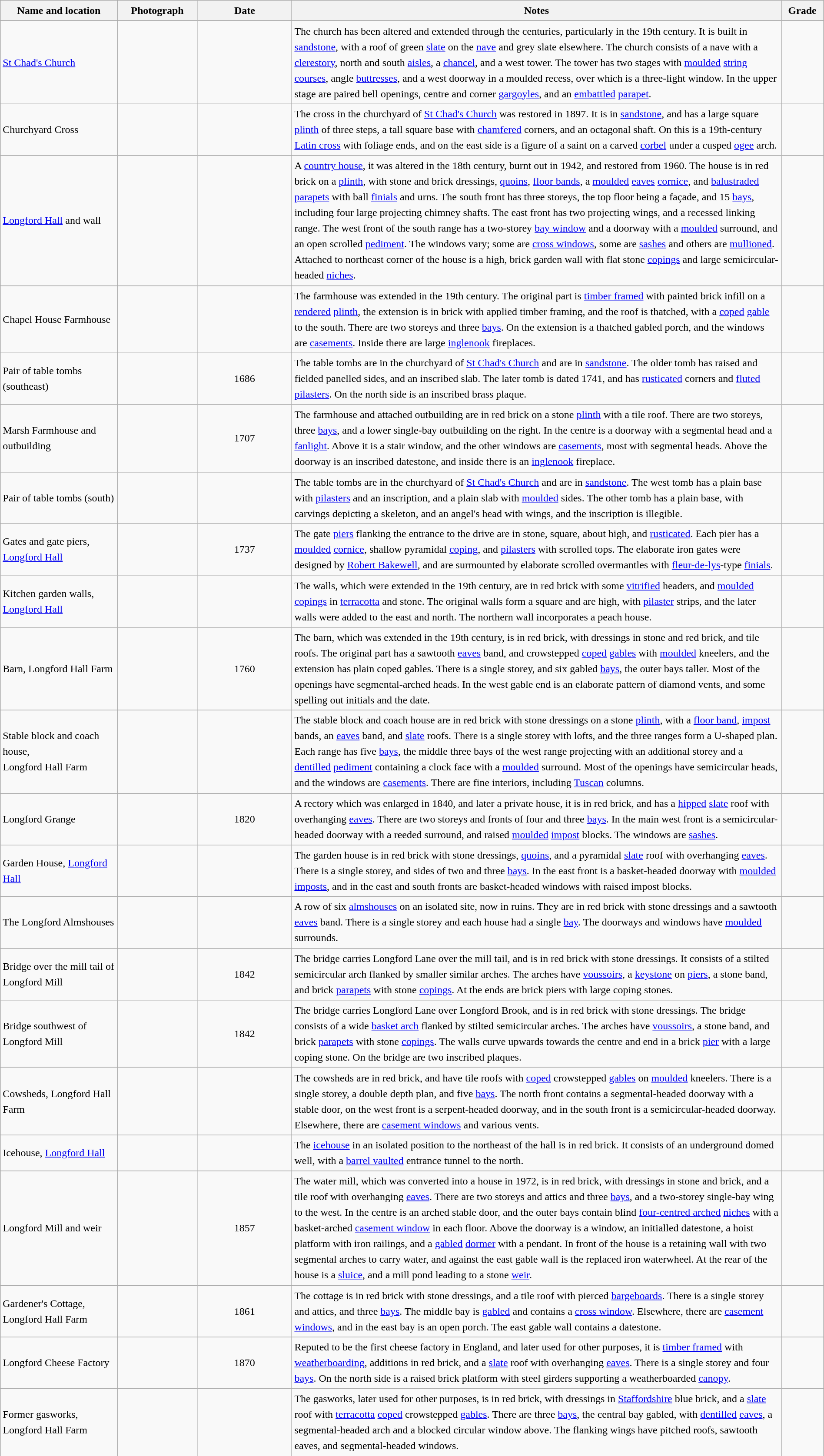<table class="wikitable sortable plainrowheaders" style="width:100%; border:0; text-align:left; line-height:150%;">
<tr>
<th scope="col"  style="width:150px">Name and location</th>
<th scope="col"  style="width:100px" class="unsortable">Photograph</th>
<th scope="col"  style="width:120px">Date</th>
<th scope="col"  style="width:650px" class="unsortable">Notes</th>
<th scope="col"  style="width:50px">Grade</th>
</tr>
<tr>
<td><a href='#'>St Chad's Church</a><br><small></small></td>
<td></td>
<td align="center"></td>
<td>The church has been altered and extended through the centuries, particularly in the 19th century.  It is built in <a href='#'>sandstone</a>, with a roof of green <a href='#'>slate</a> on the <a href='#'>nave</a> and grey slate elsewhere.  The church consists of a nave with a <a href='#'>clerestory</a>, north and south <a href='#'>aisles</a>, a <a href='#'>chancel</a>, and a west tower.  The tower has two stages with <a href='#'>moulded</a> <a href='#'>string courses</a>, angle <a href='#'>buttresses</a>, and a west doorway in a moulded recess, over which is a three-light window.  In the upper stage are paired bell openings, centre and corner <a href='#'>gargoyles</a>, and an <a href='#'>embattled</a> <a href='#'>parapet</a>.</td>
<td align="center" ></td>
</tr>
<tr>
<td>Churchyard Cross<br><small></small></td>
<td></td>
<td align="center"></td>
<td>The cross in the churchyard of <a href='#'>St Chad's Church</a> was restored in 1897.  It is in <a href='#'>sandstone</a>, and has a large square <a href='#'>plinth</a> of three steps, a tall square base with <a href='#'>chamfered</a> corners, and an octagonal shaft.  On this is a 19th-century <a href='#'>Latin cross</a> with foliage ends, and on the east side is a figure of a saint on a carved <a href='#'>corbel</a> under a cusped <a href='#'>ogee</a> arch.</td>
<td align="center" ></td>
</tr>
<tr>
<td><a href='#'>Longford Hall</a> and wall<br><small></small></td>
<td></td>
<td align="center"></td>
<td>A <a href='#'>country house</a>, it was altered in the 18th century, burnt out in 1942, and restored from 1960.  The house is in red brick on a <a href='#'>plinth</a>, with stone and brick dressings, <a href='#'>quoins</a>, <a href='#'>floor bands</a>, a <a href='#'>moulded</a> <a href='#'>eaves</a> <a href='#'>cornice</a>, and <a href='#'>balustraded</a> <a href='#'>parapets</a> with ball <a href='#'>finials</a> and urns.  The south front has three storeys, the top floor being a façade, and 15 <a href='#'>bays</a>, including four large projecting chimney shafts.  The east front has two projecting wings, and a recessed linking range.  The west front of the south range has a two-storey <a href='#'>bay window</a> and a doorway with a <a href='#'>moulded</a> surround, and an open scrolled <a href='#'>pediment</a>.  The windows vary; some are <a href='#'>cross windows</a>, some are <a href='#'>sashes</a> and others are <a href='#'>mullioned</a>.  Attached to northeast corner of the house is a high, brick garden wall with flat stone <a href='#'>copings</a> and large semicircular-headed <a href='#'>niches</a>.</td>
<td align="center" ></td>
</tr>
<tr>
<td>Chapel House Farmhouse<br><small></small></td>
<td></td>
<td align="center"></td>
<td>The farmhouse was extended in the 19th century.  The original part is <a href='#'>timber framed</a> with painted brick infill on a <a href='#'>rendered</a> <a href='#'>plinth</a>, the extension is in brick with applied timber framing, and the roof is thatched, with a <a href='#'>coped</a> <a href='#'>gable</a> to the south.  There are two storeys and three <a href='#'>bays</a>.  On the extension is a thatched gabled porch, and the windows are <a href='#'>casements</a>.  Inside there are large <a href='#'>inglenook</a> fireplaces.</td>
<td align="center" ></td>
</tr>
<tr>
<td>Pair of table tombs (southeast)<br><small></small></td>
<td></td>
<td align="center">1686</td>
<td>The table tombs are in the churchyard of <a href='#'>St Chad's Church</a> and are in <a href='#'>sandstone</a>.  The older tomb has raised and fielded panelled sides, and an inscribed slab.  The later tomb is dated 1741, and has <a href='#'>rusticated</a> corners and <a href='#'>fluted</a> <a href='#'>pilasters</a>.  On the north side is an inscribed brass plaque.</td>
<td align="center" ></td>
</tr>
<tr>
<td>Marsh Farmhouse and outbuilding<br><small></small></td>
<td></td>
<td align="center">1707</td>
<td>The farmhouse and attached outbuilding are in red brick on a stone <a href='#'>plinth</a> with a tile roof.  There are two storeys, three <a href='#'>bays</a>, and a lower single-bay outbuilding on the right.  In the centre is a doorway with a segmental head and a <a href='#'>fanlight</a>.  Above it is a stair window, and the other windows are <a href='#'>casements</a>, most with segmental heads.  Above the doorway is an inscribed datestone, and inside there is an <a href='#'>inglenook</a> fireplace.</td>
<td align="center" ></td>
</tr>
<tr>
<td>Pair of table tombs (south)<br><small></small></td>
<td></td>
<td align="center"></td>
<td>The table tombs are in the churchyard of <a href='#'>St Chad's Church</a> and are in <a href='#'>sandstone</a>.  The west tomb has a plain base with <a href='#'>pilasters</a> and an inscription, and a plain slab with <a href='#'>moulded</a> sides.  The other tomb has a plain base, with carvings depicting a skeleton, and an angel's head with wings, and the inscription is illegible.</td>
<td align="center" ></td>
</tr>
<tr>
<td>Gates and gate piers, <a href='#'>Longford Hall</a><br><small></small></td>
<td></td>
<td align="center">1737</td>
<td>The gate <a href='#'>piers</a> flanking the entrance to the drive are in stone, square, about  high, and <a href='#'>rusticated</a>.  Each pier has a <a href='#'>moulded</a> <a href='#'>cornice</a>, shallow pyramidal <a href='#'>coping</a>, and <a href='#'>pilasters</a> with scrolled tops.  The elaborate iron gates were designed by <a href='#'>Robert Bakewell</a>, and are surmounted by elaborate scrolled overmantles with <a href='#'>fleur-de-lys</a>-type <a href='#'>finials</a>.</td>
<td align="center" ></td>
</tr>
<tr>
<td>Kitchen garden walls, <a href='#'>Longford Hall</a><br><small></small></td>
<td></td>
<td align="center"></td>
<td>The walls, which were extended in the 19th century, are in red brick with some <a href='#'>vitrified</a> headers, and <a href='#'>moulded</a> <a href='#'>copings</a> in <a href='#'>terracotta</a> and stone.  The original walls form a square and are  high, with <a href='#'>pilaster</a> strips, and the later walls were added to the east and north.  The northern wall incorporates a peach house.</td>
<td align="center" ></td>
</tr>
<tr>
<td>Barn, Longford Hall Farm<br><small></small></td>
<td></td>
<td align="center">1760</td>
<td>The barn, which was extended in the 19th century, is in red brick, with dressings in stone and red brick, and tile roofs.  The original part has a sawtooth <a href='#'>eaves</a> band, and crowstepped <a href='#'>coped</a> <a href='#'>gables</a> with <a href='#'>moulded</a> kneelers, and the extension has plain coped gables.  There is a single storey, and six gabled <a href='#'>bays</a>, the outer bays taller.  Most of the openings have segmental-arched heads.  In the west gable end is an elaborate pattern of diamond vents, and some spelling out initials and the date.</td>
<td align="center" ></td>
</tr>
<tr>
<td>Stable block and coach house,<br>Longford Hall Farm<br><small></small></td>
<td></td>
<td align="center"></td>
<td>The stable block and coach house are in red brick with stone dressings on a stone <a href='#'>plinth</a>, with a <a href='#'>floor band</a>, <a href='#'>impost</a> bands, an <a href='#'>eaves</a> band, and <a href='#'>slate</a> roofs.  There is a single storey with lofts, and the three ranges form a U-shaped plan.  Each range has five <a href='#'>bays</a>, the middle three bays of the west range projecting with an additional storey and a <a href='#'>dentilled</a> <a href='#'>pediment</a> containing a clock face with a <a href='#'>moulded</a> surround.  Most of the openings have semicircular heads, and the windows are <a href='#'>casements</a>.  There are fine interiors, including <a href='#'>Tuscan</a> columns.</td>
<td align="center" ></td>
</tr>
<tr>
<td>Longford Grange<br><small></small></td>
<td></td>
<td align="center">1820</td>
<td>A rectory which was enlarged in 1840, and later a private house, it is in red brick, and has a <a href='#'>hipped</a> <a href='#'>slate</a> roof with overhanging <a href='#'>eaves</a>.  There are two storeys and fronts of four and three <a href='#'>bays</a>.  In the main west front is a semicircular-headed doorway with a reeded surround, and raised <a href='#'>moulded</a> <a href='#'>impost</a> blocks.  The windows are <a href='#'>sashes</a>.</td>
<td align="center" ></td>
</tr>
<tr>
<td>Garden House, <a href='#'>Longford Hall</a><br><small></small></td>
<td></td>
<td align="center"></td>
<td>The garden house is in red brick with stone dressings, <a href='#'>quoins</a>, and a pyramidal <a href='#'>slate</a> roof with overhanging <a href='#'>eaves</a>.  There is a single storey, and sides of two and three <a href='#'>bays</a>.  In the east front is a basket-headed doorway with <a href='#'>moulded</a> <a href='#'>imposts</a>, and in the east and south fronts are basket-headed windows with raised impost blocks.</td>
<td align="center" ></td>
</tr>
<tr>
<td>The Longford Almshouses<br><small></small></td>
<td></td>
<td align="center"></td>
<td>A row of six <a href='#'>almshouses</a> on an isolated site, now in ruins.  They are in red brick with stone dressings and a sawtooth <a href='#'>eaves</a> band.  There is a single storey and each house had a single <a href='#'>bay</a>.  The doorways and windows have <a href='#'>moulded</a> surrounds.</td>
<td align="center" ></td>
</tr>
<tr>
<td>Bridge over the mill tail of Longford Mill<br><small></small></td>
<td></td>
<td align="center">1842</td>
<td>The bridge carries Longford Lane over the mill tail, and is in red brick with stone dressings.  It consists of a stilted semicircular arch flanked by smaller similar arches.  The arches have <a href='#'>voussoirs</a>, a <a href='#'>keystone</a> on <a href='#'>piers</a>, a stone band, and brick <a href='#'>parapets</a> with stone <a href='#'>copings</a>.  At the ends are brick piers with large coping stones.</td>
<td align="center" ></td>
</tr>
<tr>
<td>Bridge southwest of Longford Mill<br><small></small></td>
<td></td>
<td align="center">1842</td>
<td>The bridge carries Longford Lane over Longford Brook, and is in red brick with stone dressings.  The bridge consists of a wide <a href='#'>basket arch</a> flanked by stilted semicircular arches.  The arches have <a href='#'>voussoirs</a>, a stone band, and brick <a href='#'>parapets</a> with stone <a href='#'>copings</a>.  The walls curve upwards towards the centre and end in a brick <a href='#'>pier</a> with a large coping stone.  On the bridge are two inscribed plaques.</td>
<td align="center" ></td>
</tr>
<tr>
<td>Cowsheds, Longford Hall Farm<br><small></small></td>
<td></td>
<td align="center"></td>
<td>The cowsheds are in red brick, and have tile roofs with <a href='#'>coped</a> crowstepped <a href='#'>gables</a> on <a href='#'>moulded</a> kneelers.  There is a single storey, a double depth plan, and five <a href='#'>bays</a>.  The north front contains a segmental-headed doorway with a stable door, on the west front is a serpent-headed doorway, and in the south front is a semicircular-headed doorway.  Elsewhere, there are <a href='#'>casement windows</a> and various vents.</td>
<td align="center" ></td>
</tr>
<tr>
<td>Icehouse, <a href='#'>Longford Hall</a><br><small></small></td>
<td></td>
<td align="center"></td>
<td>The <a href='#'>icehouse</a> in an isolated position to the northeast of the hall is in red brick.  It consists of an underground domed well, with a <a href='#'>barrel vaulted</a> entrance tunnel to the north.</td>
<td align="center" ></td>
</tr>
<tr>
<td>Longford Mill and weir<br><small></small></td>
<td></td>
<td align="center">1857</td>
<td>The water mill, which was converted into a house in 1972, is in red brick, with dressings in stone and brick, and a tile roof with overhanging <a href='#'>eaves</a>.  There are two storeys and attics and three <a href='#'>bays</a>, and a two-storey single-bay wing to the west.  In the centre is an arched stable door, and the outer bays contain blind <a href='#'>four-centred arched</a> <a href='#'>niches</a> with a basket-arched <a href='#'>casement window</a> in each floor.  Above the doorway is a window, an initialled datestone, a hoist platform with iron railings, and a <a href='#'>gabled</a> <a href='#'>dormer</a> with a pendant.  In front of the house is a retaining wall with two segmental arches to carry water, and against the east gable wall is the replaced iron waterwheel.  At the rear of the house is a <a href='#'>sluice</a>, and a mill pond leading to a stone <a href='#'>weir</a>.</td>
<td align="center" ></td>
</tr>
<tr>
<td>Gardener's Cottage,<br>Longford Hall Farm<br><small></small></td>
<td></td>
<td align="center">1861</td>
<td>The cottage is in red brick with stone dressings, and a tile roof with pierced <a href='#'>bargeboards</a>.  There is a single storey and attics, and three <a href='#'>bays</a>.  The middle bay is <a href='#'>gabled</a> and contains a <a href='#'>cross window</a>.  Elsewhere, there are <a href='#'>casement windows</a>, and in the east bay is an open porch.  The east gable wall contains a datestone.</td>
<td align="center" ></td>
</tr>
<tr>
<td>Longford Cheese Factory<br><small></small></td>
<td></td>
<td align="center">1870</td>
<td>Reputed to be the first cheese factory in England, and later used for other purposes, it is <a href='#'>timber framed</a> with <a href='#'>weatherboarding</a>, additions in red brick, and a <a href='#'>slate</a> roof with overhanging <a href='#'>eaves</a>.  There is a single storey and four <a href='#'>bays</a>.  On the north side is a raised brick platform with steel girders supporting a weatherboarded <a href='#'>canopy</a>.</td>
<td align="center" ></td>
</tr>
<tr>
<td>Former gasworks,<br>Longford Hall Farm<br><small></small></td>
<td></td>
<td align="center"></td>
<td>The gasworks, later used for other purposes, is in red brick, with dressings in <a href='#'>Staffordshire</a> blue brick, and a <a href='#'>slate</a> roof with <a href='#'>terracotta</a> <a href='#'>coped</a> crowstepped <a href='#'>gables</a>.  There are three <a href='#'>bays</a>, the central bay gabled, with <a href='#'>dentilled</a> <a href='#'>eaves</a>, a segmental-headed arch and a blocked circular window above.  The flanking wings have pitched roofs, sawtooth eaves, and segmental-headed windows.</td>
<td align="center" ></td>
</tr>
<tr>
</tr>
</table>
